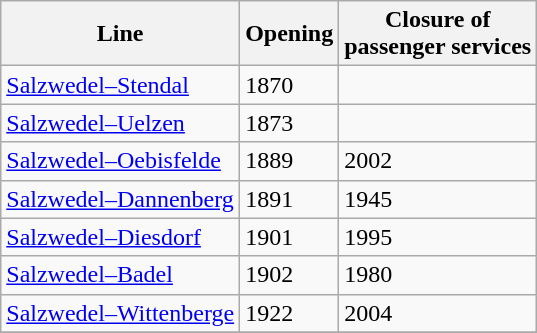<table class="wikitable float-right">
<tr>
<th>Line</th>
<th>Opening</th>
<th>Closure of <br> passenger services</th>
</tr>
<tr>
<td><a href='#'>Salzwedel–Stendal</a></td>
<td>1870</td>
<td></td>
</tr>
<tr>
<td><a href='#'>Salzwedel–Uelzen</a></td>
<td>1873</td>
<td></td>
</tr>
<tr>
<td><a href='#'>Salzwedel–Oebisfelde</a></td>
<td>1889</td>
<td>2002</td>
</tr>
<tr>
<td><a href='#'>Salzwedel–Dannenberg</a></td>
<td>1891</td>
<td>1945</td>
</tr>
<tr>
<td><a href='#'>Salzwedel–Diesdorf</a></td>
<td>1901</td>
<td>1995</td>
</tr>
<tr>
<td><a href='#'>Salzwedel–Badel</a></td>
<td>1902</td>
<td>1980</td>
</tr>
<tr>
<td><a href='#'>Salzwedel–Wittenberge</a></td>
<td>1922</td>
<td>2004</td>
</tr>
<tr>
</tr>
</table>
